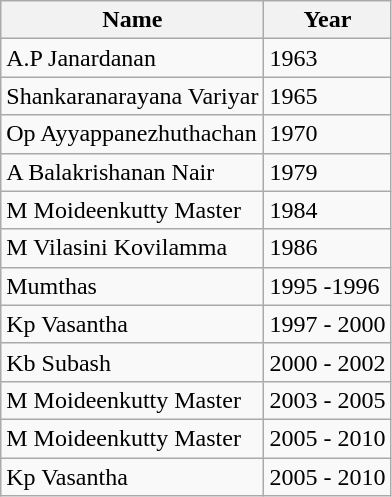<table class="wikitable">
<tr>
<th>Name</th>
<th>Year</th>
</tr>
<tr>
<td>A.P Janardanan</td>
<td>1963</td>
</tr>
<tr>
<td>Shankaranarayana Variyar</td>
<td>1965</td>
</tr>
<tr>
<td>Op Ayyappanezhuthachan</td>
<td>1970</td>
</tr>
<tr>
<td>A Balakrishanan Nair</td>
<td>1979</td>
</tr>
<tr>
<td>M Moideenkutty Master</td>
<td>1984</td>
</tr>
<tr>
<td>M Vilasini Kovilamma</td>
<td>1986</td>
</tr>
<tr>
<td>Mumthas</td>
<td>1995 -1996</td>
</tr>
<tr>
<td>Kp Vasantha</td>
<td>1997 - 2000</td>
</tr>
<tr>
<td>Kb Subash</td>
<td>2000 - 2002</td>
</tr>
<tr>
<td>M Moideenkutty Master</td>
<td>2003 - 2005</td>
</tr>
<tr>
<td>M Moideenkutty Master</td>
<td>2005 - 2010</td>
</tr>
<tr>
<td>Kp Vasantha</td>
<td>2005 - 2010</td>
</tr>
</table>
